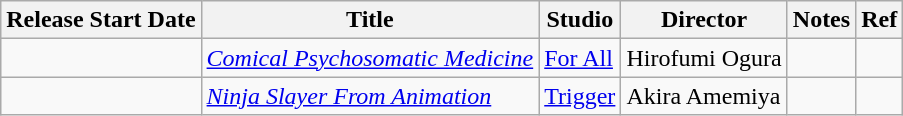<table class="wikitable sortable" border="1">
<tr>
<th>Release Start Date</th>
<th>Title</th>
<th>Studio</th>
<th>Director</th>
<th class="unsortable">Notes</th>
<th class="unsortable">Ref</th>
</tr>
<tr>
<td></td>
<td><em><a href='#'>Comical Psychosomatic Medicine</a></em></td>
<td><a href='#'>For All</a></td>
<td>Hirofumi Ogura</td>
<td></td>
<td></td>
</tr>
<tr>
<td></td>
<td><em><a href='#'>Ninja Slayer From Animation</a></em></td>
<td><a href='#'>Trigger</a></td>
<td>Akira Amemiya</td>
<td></td>
<td></td>
</tr>
</table>
